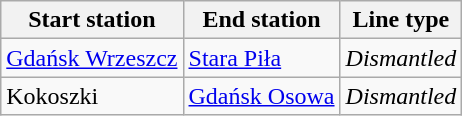<table class="wikitable">
<tr>
<th>Start station</th>
<th>End station</th>
<th>Line type</th>
</tr>
<tr>
<td><a href='#'>Gdańsk Wrzeszcz</a></td>
<td><a href='#'>Stara Piła</a></td>
<td><em>Dismantled</em></td>
</tr>
<tr>
<td>Kokoszki</td>
<td><a href='#'>Gdańsk Osowa</a></td>
<td><em>Dismantled</em></td>
</tr>
</table>
